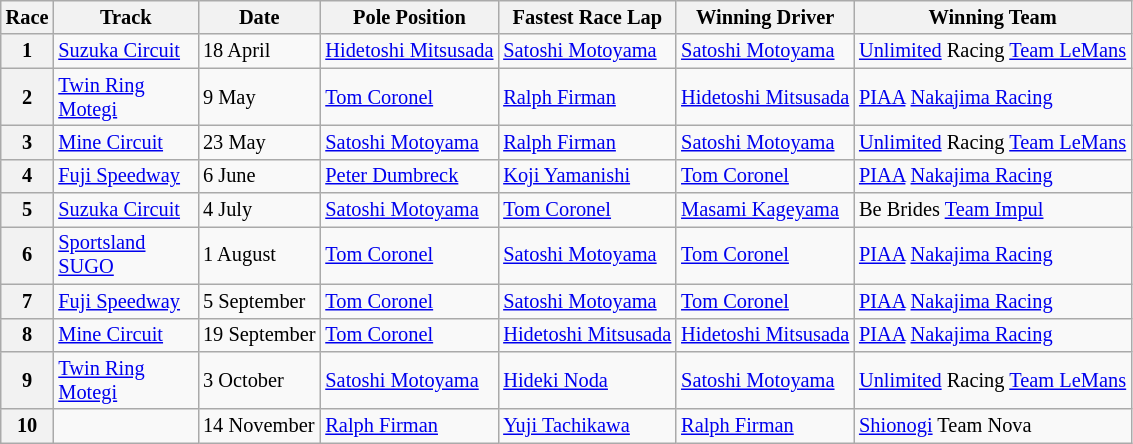<table class="wikitable" style="font-size:85%">
<tr>
<th>Race</th>
<th>Track</th>
<th>Date</th>
<th>Pole Position</th>
<th>Fastest Race Lap</th>
<th>Winning Driver</th>
<th>Winning Team</th>
</tr>
<tr>
<th>1</th>
<td align="left" width="90"><a href='#'>Suzuka Circuit</a></td>
<td align="left">18 April</td>
<td align="left"> <a href='#'>Hidetoshi Mitsusada</a></td>
<td align="left"> <a href='#'>Satoshi Motoyama</a></td>
<td align="left"> <a href='#'>Satoshi Motoyama</a></td>
<td><a href='#'>Unlimited</a> Racing <a href='#'>Team LeMans</a></td>
</tr>
<tr>
<th>2</th>
<td align="left"><a href='#'>Twin Ring Motegi</a></td>
<td align="left">9 May</td>
<td align="left"> <a href='#'>Tom Coronel</a></td>
<td align="left"> <a href='#'>Ralph Firman</a></td>
<td align="left"> <a href='#'>Hidetoshi Mitsusada</a></td>
<td><a href='#'>PIAA</a> <a href='#'>Nakajima Racing</a></td>
</tr>
<tr>
<th>3</th>
<td align="left"><a href='#'>Mine Circuit</a></td>
<td align="left">23 May</td>
<td align="left"> <a href='#'>Satoshi Motoyama</a></td>
<td align="left"> <a href='#'>Ralph Firman</a></td>
<td align="left"> <a href='#'>Satoshi Motoyama</a></td>
<td><a href='#'>Unlimited</a> Racing <a href='#'>Team LeMans</a></td>
</tr>
<tr>
<th>4</th>
<td align="left"><a href='#'>Fuji Speedway</a></td>
<td align="left">6 June</td>
<td align="left"> <a href='#'>Peter Dumbreck</a></td>
<td align="left"> <a href='#'>Koji Yamanishi</a></td>
<td align="left"> <a href='#'>Tom Coronel</a></td>
<td><a href='#'>PIAA</a> <a href='#'>Nakajima Racing</a></td>
</tr>
<tr>
<th>5</th>
<td align="left"><a href='#'>Suzuka Circuit</a></td>
<td align="left">4 July</td>
<td align="left"> <a href='#'>Satoshi Motoyama</a></td>
<td align="left"> <a href='#'>Tom Coronel</a></td>
<td align="left"> <a href='#'>Masami Kageyama</a></td>
<td>Be Brides <a href='#'>Team Impul</a></td>
</tr>
<tr>
<th>6</th>
<td align="left"><a href='#'>Sportsland SUGO</a></td>
<td align="left">1 August</td>
<td align="left"> <a href='#'>Tom Coronel</a></td>
<td align="left"> <a href='#'>Satoshi Motoyama</a></td>
<td align="left"> <a href='#'>Tom Coronel</a></td>
<td><a href='#'>PIAA</a> <a href='#'>Nakajima Racing</a></td>
</tr>
<tr>
<th>7</th>
<td align="left"><a href='#'>Fuji Speedway</a></td>
<td align="left">5 September</td>
<td align="left"> <a href='#'>Tom Coronel</a></td>
<td align="left"> <a href='#'>Satoshi Motoyama</a></td>
<td align="left"> <a href='#'>Tom Coronel</a></td>
<td><a href='#'>PIAA</a> <a href='#'>Nakajima Racing</a></td>
</tr>
<tr>
<th>8</th>
<td align="left"><a href='#'>Mine Circuit</a></td>
<td align="left">19 September</td>
<td align="left"> <a href='#'>Tom Coronel</a></td>
<td align="left"> <a href='#'>Hidetoshi Mitsusada</a></td>
<td align="left"> <a href='#'>Hidetoshi Mitsusada</a></td>
<td><a href='#'>PIAA</a> <a href='#'>Nakajima Racing</a></td>
</tr>
<tr>
<th>9</th>
<td align="left"><a href='#'>Twin Ring Motegi</a></td>
<td align="left">3 October</td>
<td align="left"> <a href='#'>Satoshi Motoyama</a></td>
<td align="left"> <a href='#'>Hideki Noda</a></td>
<td align="left"> <a href='#'>Satoshi Motoyama</a></td>
<td><a href='#'>Unlimited</a> Racing <a href='#'>Team LeMans</a></td>
</tr>
<tr>
<th>10</th>
<td align="left"></td>
<td align="left">14 November</td>
<td align="left"> <a href='#'>Ralph Firman</a></td>
<td align="left"> <a href='#'>Yuji Tachikawa</a></td>
<td align="left"> <a href='#'>Ralph Firman</a></td>
<td><a href='#'>Shionogi</a> Team Nova</td>
</tr>
</table>
